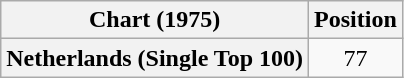<table class="wikitable plainrowheaders" style="text-align:center">
<tr>
<th scope="col">Chart (1975)</th>
<th scope="col">Position</th>
</tr>
<tr>
<th scope="row">Netherlands (Single Top 100)</th>
<td>77</td>
</tr>
</table>
